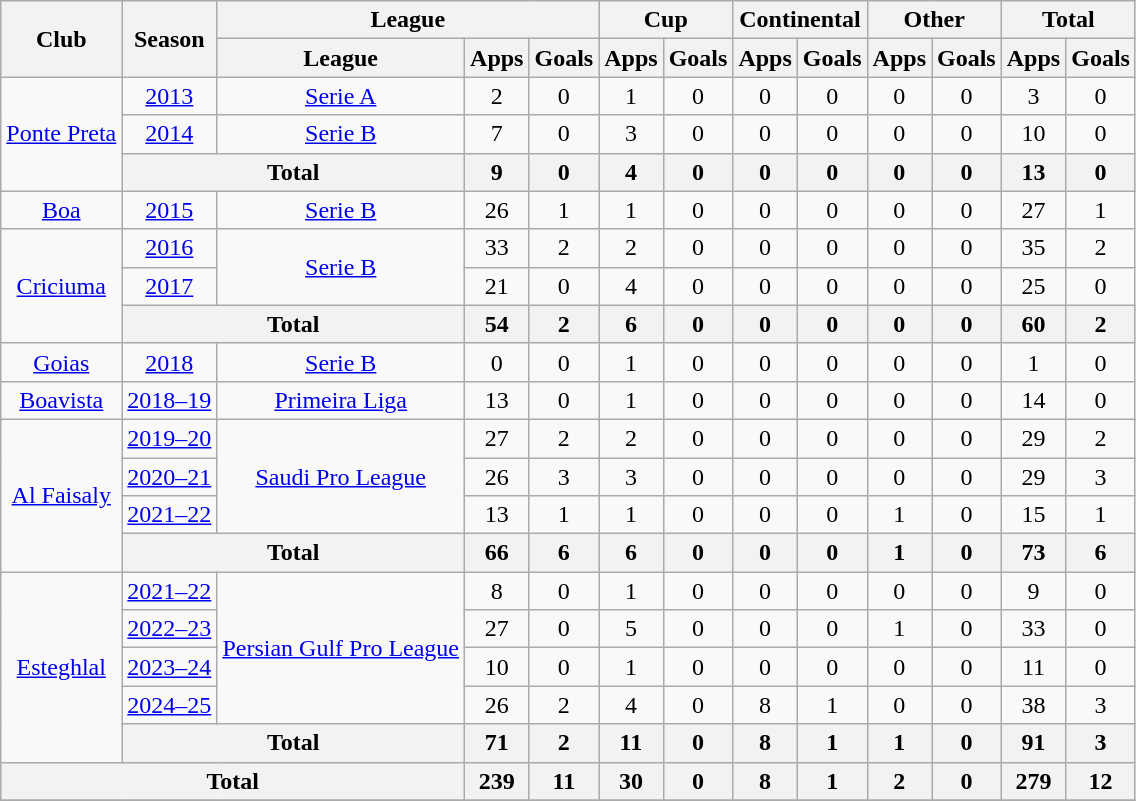<table class="wikitable"style="text-align:center;">
<tr>
<th rowspan=2>Club</th>
<th rowspan=2>Season</th>
<th colspan=3>League</th>
<th colspan=2>Cup</th>
<th colspan=2>Continental</th>
<th colspan=2>Other</th>
<th colspan=2>Total</th>
</tr>
<tr>
<th>League</th>
<th>Apps</th>
<th>Goals</th>
<th>Apps</th>
<th>Goals</th>
<th>Apps</th>
<th>Goals</th>
<th>Apps</th>
<th>Goals</th>
<th>Apps</th>
<th>Goals</th>
</tr>
<tr>
<td rowspan="3"><a href='#'>Ponte Preta</a></td>
<td><a href='#'>2013</a></td>
<td rowspan="1"><a href='#'>Serie A</a></td>
<td>2</td>
<td>0</td>
<td>1</td>
<td>0</td>
<td>0</td>
<td>0</td>
<td>0</td>
<td>0</td>
<td>3</td>
<td>0</td>
</tr>
<tr>
<td><a href='#'>2014</a></td>
<td><a href='#'>Serie B</a></td>
<td>7</td>
<td>0</td>
<td>3</td>
<td>0</td>
<td>0</td>
<td>0</td>
<td>0</td>
<td>0</td>
<td>10</td>
<td>0</td>
</tr>
<tr>
<th colspan=2>Total</th>
<th>9</th>
<th>0</th>
<th>4</th>
<th>0</th>
<th>0</th>
<th>0</th>
<th>0</th>
<th>0</th>
<th>13</th>
<th>0</th>
</tr>
<tr>
<td><a href='#'>Boa</a></td>
<td><a href='#'>2015</a></td>
<td><a href='#'>Serie B</a></td>
<td>26</td>
<td>1</td>
<td>1</td>
<td>0</td>
<td>0</td>
<td>0</td>
<td>0</td>
<td>0</td>
<td>27</td>
<td>1</td>
</tr>
<tr>
<td rowspan="3"><a href='#'>Criciuma</a></td>
<td><a href='#'>2016</a></td>
<td rowspan="2"><a href='#'>Serie B</a></td>
<td>33</td>
<td>2</td>
<td>2</td>
<td>0</td>
<td>0</td>
<td>0</td>
<td>0</td>
<td>0</td>
<td>35</td>
<td>2</td>
</tr>
<tr>
<td><a href='#'>2017</a></td>
<td>21</td>
<td>0</td>
<td>4</td>
<td>0</td>
<td>0</td>
<td>0</td>
<td>0</td>
<td>0</td>
<td>25</td>
<td>0</td>
</tr>
<tr>
<th colspan=2>Total</th>
<th>54</th>
<th>2</th>
<th>6</th>
<th>0</th>
<th>0</th>
<th>0</th>
<th>0</th>
<th>0</th>
<th>60</th>
<th>2</th>
</tr>
<tr>
<td><a href='#'>Goias</a></td>
<td><a href='#'>2018</a></td>
<td><a href='#'>Serie B</a></td>
<td>0</td>
<td>0</td>
<td>1</td>
<td>0</td>
<td>0</td>
<td>0</td>
<td>0</td>
<td>0</td>
<td>1</td>
<td>0</td>
</tr>
<tr>
<td><a href='#'>Boavista</a></td>
<td><a href='#'>2018–19</a></td>
<td><a href='#'>Primeira Liga</a></td>
<td>13</td>
<td>0</td>
<td>1</td>
<td>0</td>
<td>0</td>
<td>0</td>
<td>0</td>
<td>0</td>
<td>14</td>
<td>0</td>
</tr>
<tr>
<td rowspan="4"><a href='#'>Al Faisaly</a></td>
<td><a href='#'>2019–20</a></td>
<td rowspan="3"><a href='#'>Saudi Pro League</a></td>
<td>27</td>
<td>2</td>
<td>2</td>
<td>0</td>
<td>0</td>
<td>0</td>
<td>0</td>
<td>0</td>
<td>29</td>
<td>2</td>
</tr>
<tr>
<td><a href='#'>2020–21</a></td>
<td>26</td>
<td>3</td>
<td>3</td>
<td>0</td>
<td>0</td>
<td>0</td>
<td>0</td>
<td>0</td>
<td>29</td>
<td>3</td>
</tr>
<tr>
<td><a href='#'>2021–22</a></td>
<td>13</td>
<td>1</td>
<td>1</td>
<td>0</td>
<td>0</td>
<td>0</td>
<td>1</td>
<td>0</td>
<td>15</td>
<td>1</td>
</tr>
<tr>
<th colspan=2>Total</th>
<th>66</th>
<th>6</th>
<th>6</th>
<th>0</th>
<th>0</th>
<th>0</th>
<th>1</th>
<th>0</th>
<th>73</th>
<th>6</th>
</tr>
<tr>
<td rowspan="5"><a href='#'>Esteghlal</a></td>
<td><a href='#'>2021–22</a></td>
<td rowspan="4"><a href='#'>Persian Gulf Pro League</a></td>
<td>8</td>
<td>0</td>
<td>1</td>
<td>0</td>
<td>0</td>
<td>0</td>
<td>0</td>
<td>0</td>
<td>9</td>
<td>0</td>
</tr>
<tr>
<td><a href='#'>2022–23</a></td>
<td>27</td>
<td>0</td>
<td>5</td>
<td>0</td>
<td>0</td>
<td>0</td>
<td>1</td>
<td>0</td>
<td>33</td>
<td>0</td>
</tr>
<tr>
<td><a href='#'>2023–24</a></td>
<td>10</td>
<td>0</td>
<td>1</td>
<td>0</td>
<td>0</td>
<td>0</td>
<td>0</td>
<td>0</td>
<td>11</td>
<td>0</td>
</tr>
<tr>
<td><a href='#'>2024–25</a></td>
<td>26</td>
<td>2</td>
<td>4</td>
<td>0</td>
<td>8</td>
<td>1</td>
<td>0</td>
<td>0</td>
<td>38</td>
<td>3</td>
</tr>
<tr>
<th colspan=2>Total</th>
<th>71</th>
<th>2</th>
<th>11</th>
<th>0</th>
<th>8</th>
<th>1</th>
<th>1</th>
<th>0</th>
<th>91</th>
<th>3</th>
</tr>
<tr>
<th colspan=3>Total</th>
<th>239</th>
<th>11</th>
<th>30</th>
<th>0</th>
<th>8</th>
<th>1</th>
<th>2</th>
<th>0</th>
<th>279</th>
<th>12</th>
</tr>
<tr>
</tr>
</table>
